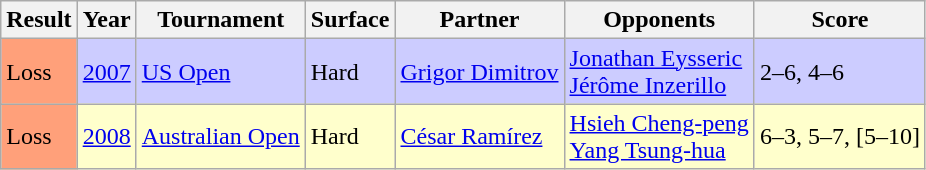<table class="sortable wikitable">
<tr>
<th>Result</th>
<th>Year</th>
<th>Tournament</th>
<th>Surface</th>
<th>Partner</th>
<th>Opponents</th>
<th class=unsortable>Score</th>
</tr>
<tr style="background:#ccccff;">
<td style="background:#ffa07a;">Loss</td>
<td><a href='#'>2007</a></td>
<td><a href='#'>US Open</a></td>
<td>Hard</td>
<td> <a href='#'>Grigor Dimitrov</a></td>
<td> <a href='#'>Jonathan Eysseric</a> <br>  <a href='#'>Jérôme Inzerillo</a></td>
<td>2–6, 4–6</td>
</tr>
<tr style="background:#ffffcc;">
<td style="background:#ffa07a;">Loss</td>
<td><a href='#'>2008</a></td>
<td><a href='#'>Australian Open</a></td>
<td>Hard</td>
<td> <a href='#'>César Ramírez</a></td>
<td> <a href='#'>Hsieh Cheng-peng</a> <br>  <a href='#'>Yang Tsung-hua</a></td>
<td>6–3, 5–7, [5–10]</td>
</tr>
</table>
